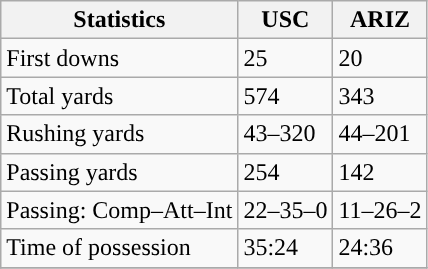<table class="wikitable" style="float: left;">
<tr>
<th>Statistics</th>
<th>USC</th>
<th>ARIZ</th>
</tr>
<tr>
<td>First downs</td>
<td>25</td>
<td>20</td>
</tr>
<tr>
<td>Total yards</td>
<td>574</td>
<td>343</td>
</tr>
<tr>
<td>Rushing yards</td>
<td>43–320</td>
<td>44–201</td>
</tr>
<tr>
<td>Passing yards</td>
<td>254</td>
<td>142</td>
</tr>
<tr>
<td>Passing: Comp–Att–Int</td>
<td>22–35–0</td>
<td>11–26–2</td>
</tr>
<tr>
<td>Time of possession</td>
<td>35:24</td>
<td>24:36</td>
</tr>
<tr>
</tr>
</table>
